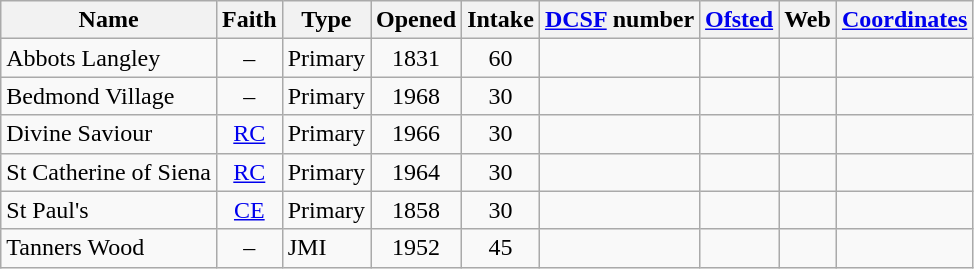<table class="wikitable" style="text-align:center">
<tr>
<th>Name</th>
<th>Faith</th>
<th>Type</th>
<th>Opened</th>
<th>Intake</th>
<th><a href='#'>DCSF</a> number</th>
<th><a href='#'>Ofsted</a></th>
<th>Web</th>
<th><a href='#'>Coordinates</a></th>
</tr>
<tr>
<td align="left">Abbots Langley</td>
<td>–</td>
<td align="left">Primary</td>
<td>1831</td>
<td>60</td>
<td></td>
<td></td>
<td></td>
<td></td>
</tr>
<tr>
<td align="left">Bedmond Village</td>
<td>–</td>
<td align="left">Primary</td>
<td>1968</td>
<td>30</td>
<td></td>
<td></td>
<td></td>
<td></td>
</tr>
<tr>
<td align="left">Divine Saviour</td>
<td><a href='#'>RC</a></td>
<td align="left">Primary</td>
<td>1966</td>
<td>30</td>
<td></td>
<td></td>
<td></td>
<td></td>
</tr>
<tr>
<td align="left">St Catherine of Siena</td>
<td><a href='#'>RC</a></td>
<td align="left">Primary</td>
<td>1964</td>
<td>30</td>
<td></td>
<td></td>
<td></td>
<td></td>
</tr>
<tr>
<td align="left">St Paul's</td>
<td><a href='#'>CE</a></td>
<td align="left">Primary</td>
<td>1858</td>
<td>30</td>
<td></td>
<td></td>
<td></td>
<td></td>
</tr>
<tr>
<td align="left">Tanners Wood</td>
<td>–</td>
<td align="left">JMI</td>
<td>1952</td>
<td>45</td>
<td></td>
<td></td>
<td></td>
<td></td>
</tr>
</table>
